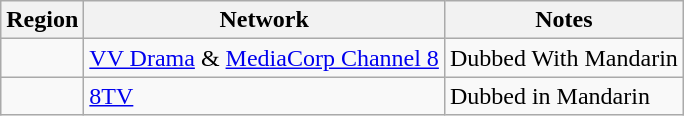<table class="wikitable">
<tr>
<th>Region</th>
<th>Network</th>
<th>Notes</th>
</tr>
<tr>
<td></td>
<td><a href='#'>VV Drama</a> & <a href='#'>MediaCorp Channel 8</a></td>
<td>Dubbed With Mandarin</td>
</tr>
<tr>
<td></td>
<td><a href='#'>8TV</a></td>
<td>Dubbed in Mandarin</td>
</tr>
</table>
